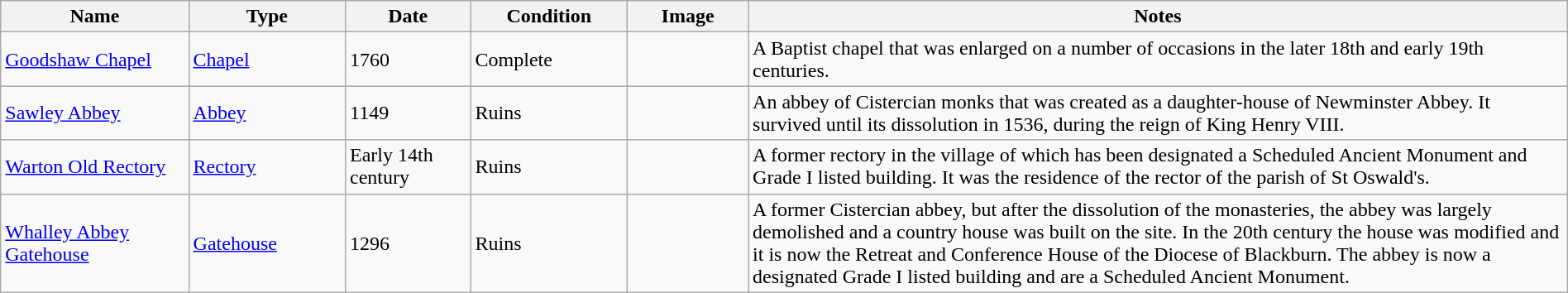<table class="wikitable sortable" width="100%">
<tr>
<th width="12%">Name</th>
<th width="10%">Type</th>
<th width="8%">Date</th>
<th width="10%">Condition</th>
<th class="unsortable" width="90px">Image</th>
<th class="unsortable">Notes</th>
</tr>
<tr>
<td><a href='#'>Goodshaw Chapel</a></td>
<td><a href='#'>Chapel</a></td>
<td>1760</td>
<td>Complete</td>
<td></td>
<td>A Baptist chapel that was enlarged on a number of occasions in the later 18th and early 19th centuries.</td>
</tr>
<tr>
<td><a href='#'>Sawley Abbey</a></td>
<td><a href='#'>Abbey</a></td>
<td>1149</td>
<td>Ruins</td>
<td></td>
<td>An abbey of Cistercian monks that was created as a daughter-house of Newminster Abbey. It survived until its dissolution in 1536, during the reign of King Henry VIII.</td>
</tr>
<tr>
<td><a href='#'>Warton Old Rectory</a></td>
<td><a href='#'>Rectory</a></td>
<td>Early 14th century</td>
<td>Ruins</td>
<td></td>
<td>A former rectory in the village of which has been designated a Scheduled Ancient Monument and Grade I listed building. It was the residence of the rector of the parish of St Oswald's.</td>
</tr>
<tr>
<td><a href='#'>Whalley Abbey Gatehouse</a></td>
<td><a href='#'>Gatehouse</a></td>
<td>1296</td>
<td>Ruins</td>
<td></td>
<td>A former Cistercian abbey, but after the dissolution of the monasteries, the abbey was largely demolished and a country house was built on the site. In the 20th century the house was modified and it is now the Retreat and Conference House of the Diocese of Blackburn. The abbey is now a designated Grade I listed building and are a Scheduled Ancient Monument.</td>
</tr>
</table>
